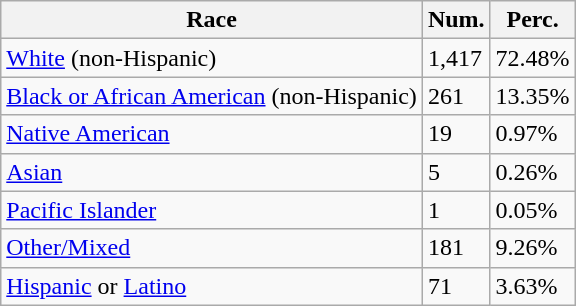<table class="wikitable">
<tr>
<th>Race</th>
<th>Num.</th>
<th>Perc.</th>
</tr>
<tr>
<td><a href='#'>White</a> (non-Hispanic)</td>
<td>1,417</td>
<td>72.48%</td>
</tr>
<tr>
<td><a href='#'>Black or African American</a> (non-Hispanic)</td>
<td>261</td>
<td>13.35%</td>
</tr>
<tr>
<td><a href='#'>Native American</a></td>
<td>19</td>
<td>0.97%</td>
</tr>
<tr>
<td><a href='#'>Asian</a></td>
<td>5</td>
<td>0.26%</td>
</tr>
<tr>
<td><a href='#'>Pacific Islander</a></td>
<td>1</td>
<td>0.05%</td>
</tr>
<tr>
<td><a href='#'>Other/Mixed</a></td>
<td>181</td>
<td>9.26%</td>
</tr>
<tr>
<td><a href='#'>Hispanic</a> or <a href='#'>Latino</a></td>
<td>71</td>
<td>3.63%</td>
</tr>
</table>
